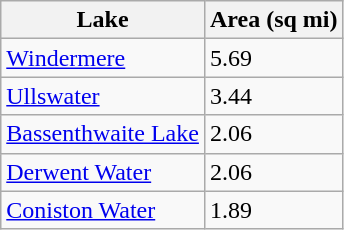<table class="wikitable sortable" border="1">
<tr>
<th>Lake</th>
<th>Area (sq mi)</th>
</tr>
<tr>
<td><a href='#'>Windermere</a></td>
<td>5.69</td>
</tr>
<tr>
<td><a href='#'>Ullswater</a></td>
<td>3.44</td>
</tr>
<tr>
<td><a href='#'>Bassenthwaite Lake</a></td>
<td>2.06</td>
</tr>
<tr>
<td><a href='#'>Derwent Water</a></td>
<td>2.06</td>
</tr>
<tr>
<td><a href='#'>Coniston Water</a></td>
<td>1.89</td>
</tr>
</table>
